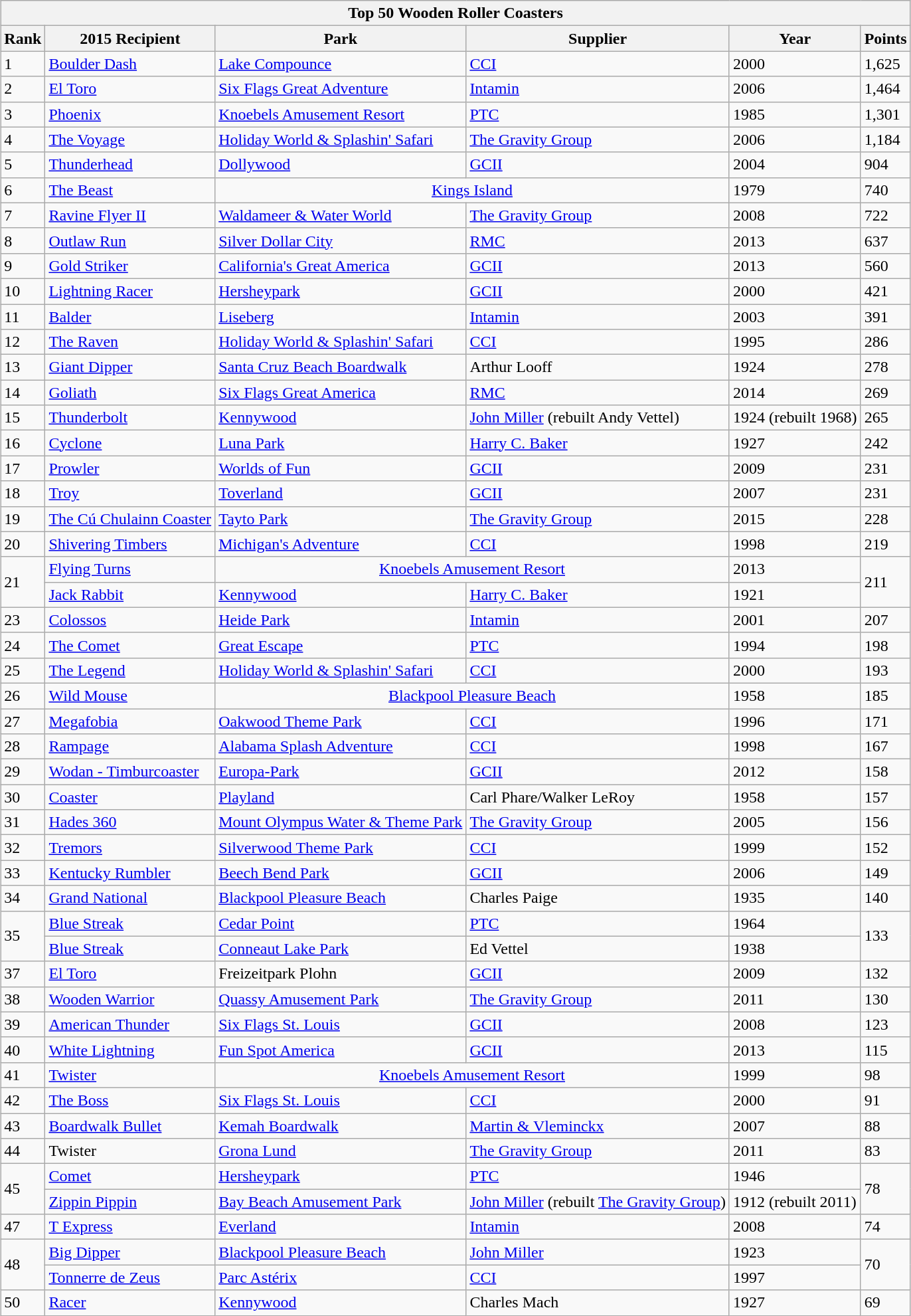<table class="wikitable" style="margin:1em auto;">
<tr>
<th colspan="500"><strong>Top 50 Wooden Roller Coasters</strong></th>
</tr>
<tr>
<th>Rank</th>
<th>2015 Recipient</th>
<th>Park</th>
<th>Supplier</th>
<th>Year</th>
<th>Points</th>
</tr>
<tr>
<td>1</td>
<td><a href='#'>Boulder Dash</a></td>
<td><a href='#'>Lake Compounce</a></td>
<td><a href='#'>CCI</a></td>
<td>2000</td>
<td>1,625</td>
</tr>
<tr>
<td>2</td>
<td><a href='#'>El Toro</a></td>
<td><a href='#'>Six Flags Great Adventure</a></td>
<td><a href='#'>Intamin</a></td>
<td>2006</td>
<td>1,464</td>
</tr>
<tr>
<td>3</td>
<td><a href='#'>Phoenix</a></td>
<td><a href='#'>Knoebels Amusement Resort</a></td>
<td><a href='#'>PTC</a></td>
<td>1985</td>
<td>1,301</td>
</tr>
<tr>
<td>4</td>
<td><a href='#'>The Voyage</a></td>
<td><a href='#'>Holiday World & Splashin' Safari</a></td>
<td><a href='#'>The Gravity Group</a></td>
<td>2006</td>
<td>1,184</td>
</tr>
<tr>
<td>5</td>
<td><a href='#'>Thunderhead</a></td>
<td><a href='#'>Dollywood</a></td>
<td><a href='#'>GCII</a></td>
<td>2004</td>
<td>904</td>
</tr>
<tr>
<td>6</td>
<td><a href='#'>The Beast</a></td>
<td colspan="2" style="text-align:center;"><a href='#'>Kings Island</a></td>
<td>1979</td>
<td>740</td>
</tr>
<tr>
<td>7</td>
<td><a href='#'>Ravine Flyer II</a></td>
<td><a href='#'>Waldameer & Water World</a></td>
<td><a href='#'>The Gravity Group</a></td>
<td>2008</td>
<td>722</td>
</tr>
<tr>
<td>8</td>
<td><a href='#'>Outlaw Run</a></td>
<td><a href='#'>Silver Dollar City</a></td>
<td><a href='#'>RMC</a></td>
<td>2013</td>
<td>637</td>
</tr>
<tr>
<td>9</td>
<td><a href='#'>Gold Striker</a></td>
<td><a href='#'>California's Great America</a></td>
<td><a href='#'>GCII</a></td>
<td>2013</td>
<td>560</td>
</tr>
<tr>
<td>10</td>
<td><a href='#'>Lightning Racer</a></td>
<td><a href='#'>Hersheypark</a></td>
<td><a href='#'>GCII</a></td>
<td>2000</td>
<td>421</td>
</tr>
<tr>
<td>11</td>
<td><a href='#'>Balder</a></td>
<td><a href='#'>Liseberg</a></td>
<td><a href='#'>Intamin</a></td>
<td>2003</td>
<td>391</td>
</tr>
<tr>
<td>12</td>
<td><a href='#'>The Raven</a></td>
<td><a href='#'>Holiday World & Splashin' Safari</a></td>
<td><a href='#'>CCI</a></td>
<td>1995</td>
<td>286</td>
</tr>
<tr>
<td>13</td>
<td><a href='#'>Giant Dipper</a></td>
<td><a href='#'>Santa Cruz Beach Boardwalk</a></td>
<td>Arthur Looff</td>
<td>1924</td>
<td>278</td>
</tr>
<tr>
<td>14</td>
<td><a href='#'>Goliath</a></td>
<td><a href='#'>Six Flags Great America</a></td>
<td><a href='#'>RMC</a></td>
<td>2014</td>
<td>269</td>
</tr>
<tr>
<td>15</td>
<td><a href='#'>Thunderbolt</a></td>
<td><a href='#'>Kennywood</a></td>
<td><a href='#'>John Miller</a> (rebuilt Andy Vettel)</td>
<td>1924 (rebuilt 1968)</td>
<td>265</td>
</tr>
<tr>
<td>16</td>
<td><a href='#'>Cyclone</a></td>
<td><a href='#'>Luna Park</a></td>
<td><a href='#'>Harry C. Baker</a></td>
<td>1927</td>
<td>242</td>
</tr>
<tr>
<td>17</td>
<td><a href='#'>Prowler</a></td>
<td><a href='#'>Worlds of Fun</a></td>
<td><a href='#'>GCII</a></td>
<td>2009</td>
<td>231</td>
</tr>
<tr>
<td>18</td>
<td><a href='#'>Troy</a></td>
<td><a href='#'>Toverland</a></td>
<td><a href='#'>GCII</a></td>
<td>2007</td>
<td>231</td>
</tr>
<tr>
<td>19</td>
<td><a href='#'>The Cú Chulainn Coaster</a></td>
<td><a href='#'>Tayto Park</a></td>
<td><a href='#'>The Gravity Group</a></td>
<td>2015</td>
<td>228</td>
</tr>
<tr>
<td>20</td>
<td><a href='#'>Shivering Timbers</a></td>
<td><a href='#'>Michigan's Adventure</a></td>
<td><a href='#'>CCI</a></td>
<td>1998</td>
<td>219</td>
</tr>
<tr>
<td rowspan="2">21</td>
<td><a href='#'>Flying Turns</a></td>
<td colspan="2" style="text-align:center;"><a href='#'>Knoebels Amusement Resort</a></td>
<td>2013</td>
<td rowspan="2">211</td>
</tr>
<tr>
<td><a href='#'>Jack Rabbit</a></td>
<td><a href='#'>Kennywood</a></td>
<td><a href='#'>Harry C. Baker</a></td>
<td>1921</td>
</tr>
<tr>
<td>23</td>
<td><a href='#'>Colossos</a></td>
<td><a href='#'>Heide Park</a></td>
<td><a href='#'>Intamin</a></td>
<td>2001</td>
<td>207</td>
</tr>
<tr>
<td>24</td>
<td><a href='#'>The Comet</a></td>
<td><a href='#'>Great Escape</a></td>
<td><a href='#'>PTC</a></td>
<td>1994</td>
<td>198</td>
</tr>
<tr>
<td>25</td>
<td><a href='#'>The Legend</a></td>
<td><a href='#'>Holiday World & Splashin' Safari</a></td>
<td><a href='#'>CCI</a></td>
<td>2000</td>
<td>193</td>
</tr>
<tr>
<td>26</td>
<td><a href='#'>Wild Mouse</a></td>
<td colspan="2" style="text-align:center;"><a href='#'>Blackpool Pleasure Beach</a></td>
<td>1958</td>
<td>185</td>
</tr>
<tr>
<td>27</td>
<td><a href='#'>Megafobia</a></td>
<td><a href='#'>Oakwood Theme Park</a></td>
<td><a href='#'>CCI</a></td>
<td>1996</td>
<td>171</td>
</tr>
<tr>
<td>28</td>
<td><a href='#'>Rampage</a></td>
<td><a href='#'>Alabama Splash Adventure</a></td>
<td><a href='#'>CCI</a></td>
<td>1998</td>
<td>167</td>
</tr>
<tr>
<td>29</td>
<td><a href='#'>Wodan - Timburcoaster</a></td>
<td><a href='#'>Europa-Park</a></td>
<td><a href='#'>GCII</a></td>
<td>2012</td>
<td>158</td>
</tr>
<tr>
<td>30</td>
<td><a href='#'>Coaster</a></td>
<td><a href='#'>Playland</a></td>
<td>Carl Phare/Walker LeRoy</td>
<td>1958</td>
<td>157</td>
</tr>
<tr>
<td>31</td>
<td><a href='#'>Hades 360</a></td>
<td><a href='#'>Mount Olympus Water & Theme Park</a></td>
<td><a href='#'>The Gravity Group</a></td>
<td>2005</td>
<td>156</td>
</tr>
<tr>
<td>32</td>
<td><a href='#'>Tremors</a></td>
<td><a href='#'>Silverwood Theme Park</a></td>
<td><a href='#'>CCI</a></td>
<td>1999</td>
<td>152</td>
</tr>
<tr>
<td>33</td>
<td><a href='#'>Kentucky Rumbler</a></td>
<td><a href='#'>Beech Bend Park</a></td>
<td><a href='#'>GCII</a></td>
<td>2006</td>
<td>149</td>
</tr>
<tr>
<td>34</td>
<td><a href='#'>Grand National</a></td>
<td><a href='#'>Blackpool Pleasure Beach</a></td>
<td>Charles Paige</td>
<td>1935</td>
<td>140</td>
</tr>
<tr>
<td rowspan="2">35</td>
<td><a href='#'>Blue Streak</a></td>
<td><a href='#'>Cedar Point</a></td>
<td><a href='#'>PTC</a></td>
<td>1964</td>
<td rowspan="2">133</td>
</tr>
<tr>
<td><a href='#'>Blue Streak</a></td>
<td><a href='#'>Conneaut Lake Park</a></td>
<td>Ed Vettel</td>
<td>1938</td>
</tr>
<tr>
<td>37</td>
<td><a href='#'>El Toro</a></td>
<td>Freizeitpark Plohn</td>
<td><a href='#'>GCII</a></td>
<td>2009</td>
<td>132</td>
</tr>
<tr>
<td>38</td>
<td><a href='#'>Wooden Warrior</a></td>
<td><a href='#'>Quassy Amusement Park</a></td>
<td><a href='#'>The Gravity Group</a></td>
<td>2011</td>
<td>130</td>
</tr>
<tr>
<td>39</td>
<td><a href='#'>American Thunder</a></td>
<td><a href='#'>Six Flags St. Louis</a></td>
<td><a href='#'>GCII</a></td>
<td>2008</td>
<td>123</td>
</tr>
<tr>
<td>40</td>
<td><a href='#'>White Lightning</a></td>
<td><a href='#'>Fun Spot America</a></td>
<td><a href='#'>GCII</a></td>
<td>2013</td>
<td>115</td>
</tr>
<tr>
<td>41</td>
<td><a href='#'>Twister</a></td>
<td colspan="2" style="text-align:center;"><a href='#'>Knoebels Amusement Resort</a></td>
<td>1999</td>
<td>98</td>
</tr>
<tr>
<td>42</td>
<td><a href='#'>The Boss</a></td>
<td><a href='#'>Six Flags St. Louis</a></td>
<td><a href='#'>CCI</a></td>
<td>2000</td>
<td>91</td>
</tr>
<tr>
<td>43</td>
<td><a href='#'>Boardwalk Bullet</a></td>
<td><a href='#'>Kemah Boardwalk</a></td>
<td><a href='#'>Martin & Vleminckx</a></td>
<td>2007</td>
<td>88</td>
</tr>
<tr>
<td>44</td>
<td>Twister</td>
<td><a href='#'>Grona Lund</a></td>
<td><a href='#'>The Gravity Group</a></td>
<td>2011</td>
<td>83</td>
</tr>
<tr>
<td rowspan="2">45</td>
<td><a href='#'>Comet</a></td>
<td><a href='#'>Hersheypark</a></td>
<td><a href='#'>PTC</a></td>
<td>1946</td>
<td rowspan="2">78</td>
</tr>
<tr>
<td><a href='#'>Zippin Pippin</a></td>
<td><a href='#'>Bay Beach Amusement Park</a></td>
<td><a href='#'>John Miller</a> (rebuilt <a href='#'>The Gravity Group</a>)</td>
<td>1912 (rebuilt 2011)</td>
</tr>
<tr>
<td>47</td>
<td><a href='#'>T Express</a></td>
<td><a href='#'>Everland</a></td>
<td><a href='#'>Intamin</a></td>
<td>2008</td>
<td>74</td>
</tr>
<tr>
<td rowspan="2">48</td>
<td><a href='#'>Big Dipper</a></td>
<td><a href='#'>Blackpool Pleasure Beach</a></td>
<td><a href='#'>John Miller</a></td>
<td>1923</td>
<td rowspan="2">70</td>
</tr>
<tr>
<td><a href='#'>Tonnerre de Zeus</a></td>
<td><a href='#'>Parc Astérix</a></td>
<td><a href='#'>CCI</a></td>
<td>1997</td>
</tr>
<tr>
<td>50</td>
<td><a href='#'>Racer</a></td>
<td><a href='#'>Kennywood</a></td>
<td>Charles Mach</td>
<td>1927</td>
<td>69</td>
</tr>
</table>
